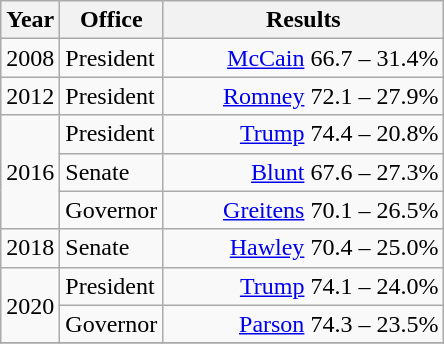<table class=wikitable>
<tr>
<th width="30">Year</th>
<th width="60">Office</th>
<th width="180">Results</th>
</tr>
<tr>
<td rowspan="1">2008</td>
<td>President</td>
<td align="right" ><a href='#'>McCain</a> 66.7 – 31.4%</td>
</tr>
<tr>
<td rowspan="1">2012</td>
<td>President</td>
<td align="right" ><a href='#'>Romney</a> 72.1 – 27.9%</td>
</tr>
<tr>
<td rowspan="3">2016</td>
<td>President</td>
<td align="right" ><a href='#'>Trump</a> 74.4 – 20.8%</td>
</tr>
<tr>
<td>Senate</td>
<td align="right" ><a href='#'>Blunt</a> 67.6 – 27.3%</td>
</tr>
<tr>
<td>Governor</td>
<td align="right" ><a href='#'>Greitens</a> 70.1 – 26.5%</td>
</tr>
<tr>
<td rowspan="1">2018</td>
<td>Senate</td>
<td align="right" ><a href='#'>Hawley</a> 70.4 – 25.0%</td>
</tr>
<tr>
<td rowspan="2">2020</td>
<td>President</td>
<td align="right" ><a href='#'>Trump</a> 74.1 – 24.0%</td>
</tr>
<tr>
<td>Governor</td>
<td align="right" ><a href='#'>Parson</a> 74.3 – 23.5%</td>
</tr>
<tr>
</tr>
</table>
